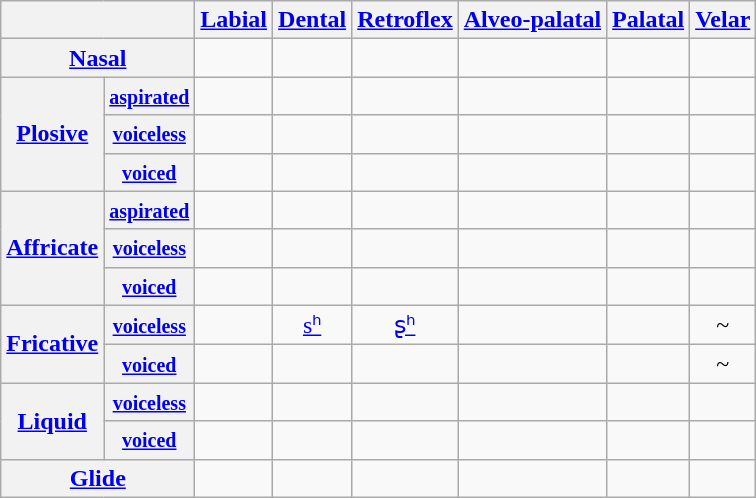<table class="wikitable" style="text-align:center">
<tr>
<th colspan="2"></th>
<th><a href='#'>Labial</a></th>
<th><a href='#'>Dental</a></th>
<th><a href='#'>Retroflex</a></th>
<th><a href='#'>Alveo-palatal</a></th>
<th><a href='#'>Palatal</a></th>
<th><a href='#'>Velar</a></th>
</tr>
<tr>
<th colspan="2"><a href='#'>Nasal</a></th>
<td> </td>
<td> </td>
<td></td>
<td></td>
<td></td>
<td> </td>
</tr>
<tr>
<th rowspan="3"><a href='#'>Plosive</a></th>
<th><small><a href='#'>aspirated</a></small></th>
<td> </td>
<td> </td>
<td></td>
<td></td>
<td></td>
<td> </td>
</tr>
<tr>
<th><small><a href='#'>voiceless</a></small></th>
<td> </td>
<td> </td>
<td></td>
<td></td>
<td></td>
<td> </td>
</tr>
<tr>
<th><small><a href='#'>voiced</a></small></th>
<td> </td>
<td> </td>
<td></td>
<td></td>
<td></td>
<td> </td>
</tr>
<tr>
<th rowspan="3"><a href='#'>Affricate</a></th>
<th><small><a href='#'>aspirated</a></small></th>
<td></td>
<td> </td>
<td> </td>
<td> </td>
<td> </td>
<td></td>
</tr>
<tr>
<th><small><a href='#'>voiceless</a></small></th>
<td></td>
<td> </td>
<td> </td>
<td> </td>
<td> </td>
<td></td>
</tr>
<tr>
<th><small><a href='#'>voiced</a></small></th>
<td></td>
<td> </td>
<td> </td>
<td> </td>
<td> </td>
<td></td>
</tr>
<tr>
<th rowspan="2"><a href='#'>Fricative</a></th>
<th><small><a href='#'>voiceless</a></small></th>
<td> </td>
<td><a href='#'>sʰ</a> </td>
<td><a href='#'>ʂʰ</a> </td>
<td> </td>
<td></td>
<td> ~  </td>
</tr>
<tr>
<th><small><a href='#'>voiced</a></small></th>
<td></td>
<td> </td>
<td></td>
<td> </td>
<td></td>
<td> ~  </td>
</tr>
<tr>
<th rowspan="2"><a href='#'>Liquid</a></th>
<th><small><a href='#'>voiceless</a></small></th>
<td></td>
<td> </td>
<td></td>
<td></td>
<td></td>
<td></td>
</tr>
<tr>
<th><small><a href='#'>voiced</a></small></th>
<td></td>
<td> </td>
<td> </td>
<td></td>
<td></td>
<td></td>
</tr>
<tr>
<th colspan="2"><a href='#'>Glide</a></th>
<td> </td>
<td></td>
<td></td>
<td></td>
<td> </td>
<td> </td>
</tr>
</table>
